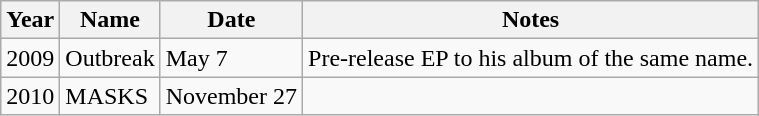<table class="wikitable">
<tr>
<th>Year</th>
<th>Name</th>
<th>Date</th>
<th>Notes</th>
</tr>
<tr>
<td>2009</td>
<td>Outbreak</td>
<td>May 7</td>
<td>Pre-release EP to his album of the same name.</td>
</tr>
<tr>
<td>2010</td>
<td>MASKS</td>
<td>November 27</td>
<td></td>
</tr>
</table>
